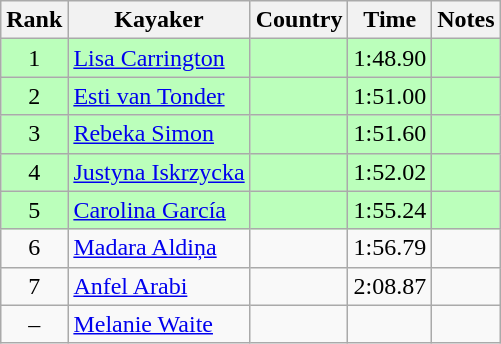<table class="wikitable" style="text-align:center">
<tr>
<th>Rank</th>
<th>Kayaker</th>
<th>Country</th>
<th>Time</th>
<th>Notes</th>
</tr>
<tr bgcolor=bbffbb>
<td>1</td>
<td align="left"><a href='#'>Lisa Carrington</a></td>
<td align="left"></td>
<td>1:48.90</td>
<td></td>
</tr>
<tr bgcolor=bbffbb>
<td>2</td>
<td align="left"><a href='#'>Esti van Tonder</a></td>
<td align="left"></td>
<td>1:51.00</td>
<td></td>
</tr>
<tr bgcolor=bbffbb>
<td>3</td>
<td align="left"><a href='#'>Rebeka Simon</a></td>
<td align="left"></td>
<td>1:51.60</td>
<td></td>
</tr>
<tr bgcolor=bbffbb>
<td>4</td>
<td align="left"><a href='#'>Justyna Iskrzycka</a></td>
<td align="left"></td>
<td>1:52.02</td>
<td></td>
</tr>
<tr bgcolor=bbffbb>
<td>5</td>
<td align="left"><a href='#'>Carolina García</a></td>
<td align="left"></td>
<td>1:55.24</td>
<td></td>
</tr>
<tr>
<td>6</td>
<td align="left"><a href='#'>Madara Aldiņa</a></td>
<td align="left"></td>
<td>1:56.79</td>
<td></td>
</tr>
<tr>
<td>7</td>
<td align="left"><a href='#'>Anfel Arabi</a></td>
<td align="left"></td>
<td>2:08.87</td>
<td></td>
</tr>
<tr>
<td>–</td>
<td align="left"><a href='#'>Melanie Waite</a></td>
<td align="left"></td>
<td></td>
<td></td>
</tr>
</table>
